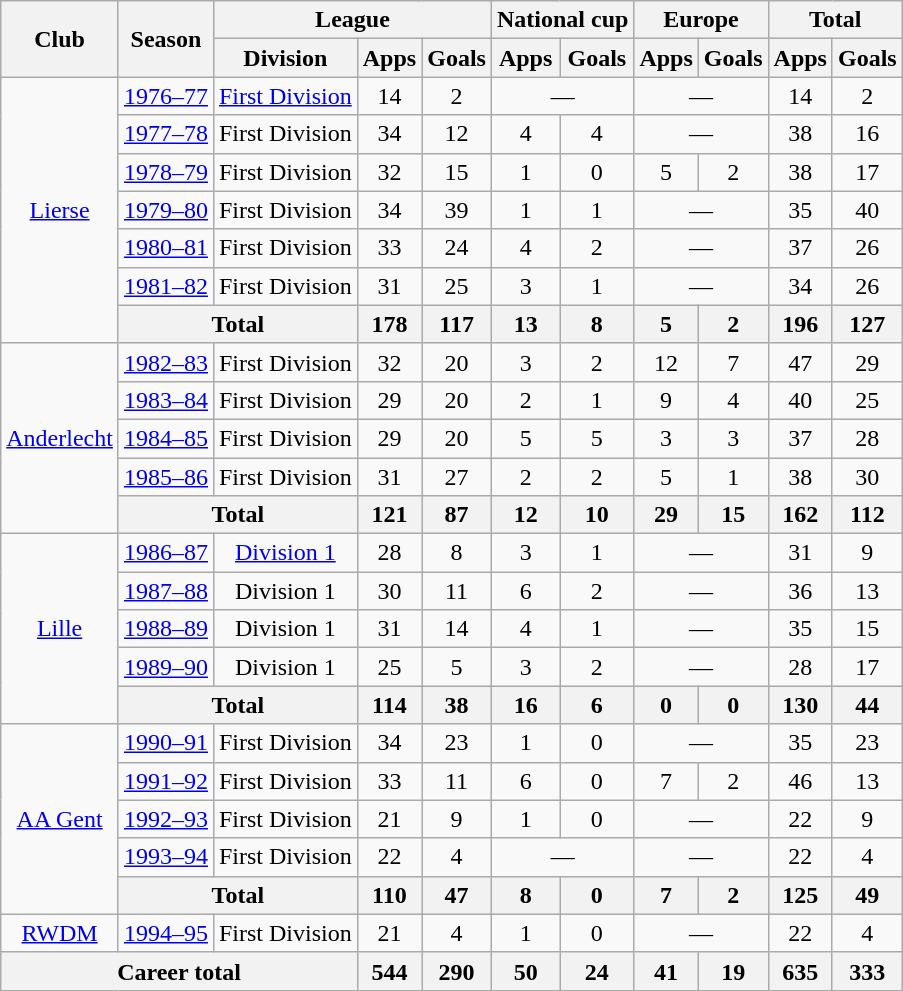<table class="wikitable" style="text-align:center">
<tr>
<th rowspan="2">Club</th>
<th rowspan="2">Season</th>
<th colspan="3">League</th>
<th colspan="2">National cup</th>
<th colspan="2">Europe</th>
<th colspan="2">Total</th>
</tr>
<tr>
<th>Division</th>
<th>Apps</th>
<th>Goals</th>
<th>Apps</th>
<th>Goals</th>
<th>Apps</th>
<th>Goals</th>
<th>Apps</th>
<th>Goals</th>
</tr>
<tr>
<td rowspan="7"><a href='#'>Lierse</a></td>
<td><a href='#'>1976–77</a></td>
<td><a href='#'>First Division</a></td>
<td>14</td>
<td>2</td>
<td colspan="2">—</td>
<td colspan="2">—</td>
<td>14</td>
<td>2</td>
</tr>
<tr>
<td><a href='#'>1977–78</a></td>
<td>First Division</td>
<td>34</td>
<td>12</td>
<td>4</td>
<td>4</td>
<td colspan="2">—</td>
<td>38</td>
<td>16</td>
</tr>
<tr>
<td><a href='#'>1978–79</a></td>
<td>First Division</td>
<td>32</td>
<td>15</td>
<td>1</td>
<td>0</td>
<td>5</td>
<td>2</td>
<td>38</td>
<td>17</td>
</tr>
<tr>
<td><a href='#'>1979–80</a></td>
<td>First Division</td>
<td>34</td>
<td>39</td>
<td>1</td>
<td>1</td>
<td colspan="2">—</td>
<td>35</td>
<td>40</td>
</tr>
<tr>
<td><a href='#'>1980–81</a></td>
<td>First Division</td>
<td>33</td>
<td>24</td>
<td>4</td>
<td>2</td>
<td colspan="2">—</td>
<td>37</td>
<td>26</td>
</tr>
<tr>
<td><a href='#'>1981–82</a></td>
<td>First Division</td>
<td>31</td>
<td>25</td>
<td>3</td>
<td>1</td>
<td colspan="2">—</td>
<td>34</td>
<td>26</td>
</tr>
<tr>
<th colspan="2">Total</th>
<th>178</th>
<th>117</th>
<th>13</th>
<th>8</th>
<th>5</th>
<th>2</th>
<th>196</th>
<th>127</th>
</tr>
<tr>
<td rowspan="5"><a href='#'>Anderlecht</a></td>
<td><a href='#'>1982–83</a></td>
<td>First Division</td>
<td>32</td>
<td>20</td>
<td>3</td>
<td>2</td>
<td>12</td>
<td>7</td>
<td>47</td>
<td>29</td>
</tr>
<tr>
<td><a href='#'>1983–84</a></td>
<td>First Division</td>
<td>29</td>
<td>20</td>
<td>2</td>
<td>1</td>
<td>9</td>
<td>4</td>
<td>40</td>
<td>25</td>
</tr>
<tr>
<td><a href='#'>1984–85</a></td>
<td>First Division</td>
<td>29</td>
<td>20</td>
<td>5</td>
<td>5</td>
<td>3</td>
<td>3</td>
<td>37</td>
<td>28</td>
</tr>
<tr>
<td><a href='#'>1985–86</a></td>
<td>First Division</td>
<td>31</td>
<td>27</td>
<td>2</td>
<td>2</td>
<td>5</td>
<td>1</td>
<td>38</td>
<td>30</td>
</tr>
<tr>
<th colspan="2">Total</th>
<th>121</th>
<th>87</th>
<th>12</th>
<th>10</th>
<th>29</th>
<th>15</th>
<th>162</th>
<th>112</th>
</tr>
<tr>
<td rowspan="5"><a href='#'>Lille</a></td>
<td><a href='#'>1986–87</a></td>
<td><a href='#'>Division 1</a></td>
<td>28</td>
<td>8</td>
<td>3</td>
<td>1</td>
<td colspan="2">—</td>
<td>31</td>
<td>9</td>
</tr>
<tr>
<td><a href='#'>1987–88</a></td>
<td>Division 1</td>
<td>30</td>
<td>11</td>
<td>6</td>
<td>2</td>
<td colspan="2">—</td>
<td>36</td>
<td>13</td>
</tr>
<tr>
<td><a href='#'>1988–89</a></td>
<td>Division 1</td>
<td>31</td>
<td>14</td>
<td>4</td>
<td>1</td>
<td colspan="2">—</td>
<td>35</td>
<td>15</td>
</tr>
<tr>
<td><a href='#'>1989–90</a></td>
<td>Division 1</td>
<td>25</td>
<td>5</td>
<td>3</td>
<td>2</td>
<td colspan="2">—</td>
<td>28</td>
<td>17</td>
</tr>
<tr>
<th colspan="2">Total</th>
<th>114</th>
<th>38</th>
<th>16</th>
<th>6</th>
<th>0</th>
<th>0</th>
<th>130</th>
<th>44</th>
</tr>
<tr>
<td rowspan="5"><a href='#'>AA Gent</a></td>
<td><a href='#'>1990–91</a></td>
<td>First Division</td>
<td>34</td>
<td>23</td>
<td>1</td>
<td>0</td>
<td colspan="2">—</td>
<td>35</td>
<td>23</td>
</tr>
<tr>
<td><a href='#'>1991–92</a></td>
<td>First Division</td>
<td>33</td>
<td>11</td>
<td>6</td>
<td>0</td>
<td>7</td>
<td>2</td>
<td>46</td>
<td>13</td>
</tr>
<tr>
<td><a href='#'>1992–93</a></td>
<td>First Division</td>
<td>21</td>
<td>9</td>
<td>1</td>
<td>0</td>
<td colspan="2">—</td>
<td>22</td>
<td>9</td>
</tr>
<tr>
<td><a href='#'>1993–94</a></td>
<td>First Division</td>
<td>22</td>
<td>4</td>
<td colspan="2">—</td>
<td colspan="2">—</td>
<td>22</td>
<td>4</td>
</tr>
<tr>
<th colspan="2">Total</th>
<th>110</th>
<th>47</th>
<th>8</th>
<th>0</th>
<th>7</th>
<th>2</th>
<th>125</th>
<th>49</th>
</tr>
<tr>
<td><a href='#'>RWDM</a></td>
<td><a href='#'>1994–95</a></td>
<td>First Division</td>
<td>21</td>
<td>4</td>
<td>1</td>
<td>0</td>
<td colspan="2">—</td>
<td>22</td>
<td>4</td>
</tr>
<tr>
<th colspan="3">Career total</th>
<th>544</th>
<th>290</th>
<th>50</th>
<th>24</th>
<th>41</th>
<th>19</th>
<th>635</th>
<th>333</th>
</tr>
</table>
